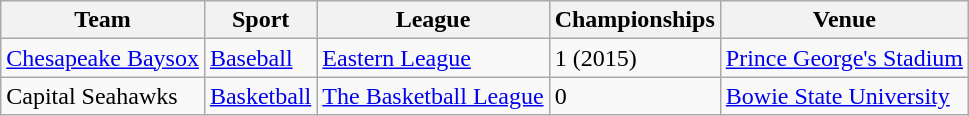<table class="wikitable">
<tr>
<th>Team</th>
<th>Sport</th>
<th>League</th>
<th>Championships</th>
<th>Venue</th>
</tr>
<tr>
<td><a href='#'>Chesapeake Baysox</a></td>
<td><a href='#'>Baseball</a></td>
<td><a href='#'>Eastern League</a></td>
<td>1 (2015)</td>
<td><a href='#'>Prince George's Stadium</a></td>
</tr>
<tr>
<td>Capital Seahawks</td>
<td><a href='#'>Basketball</a></td>
<td><a href='#'>The Basketball League</a></td>
<td>0</td>
<td><a href='#'>Bowie State University</a></td>
</tr>
</table>
